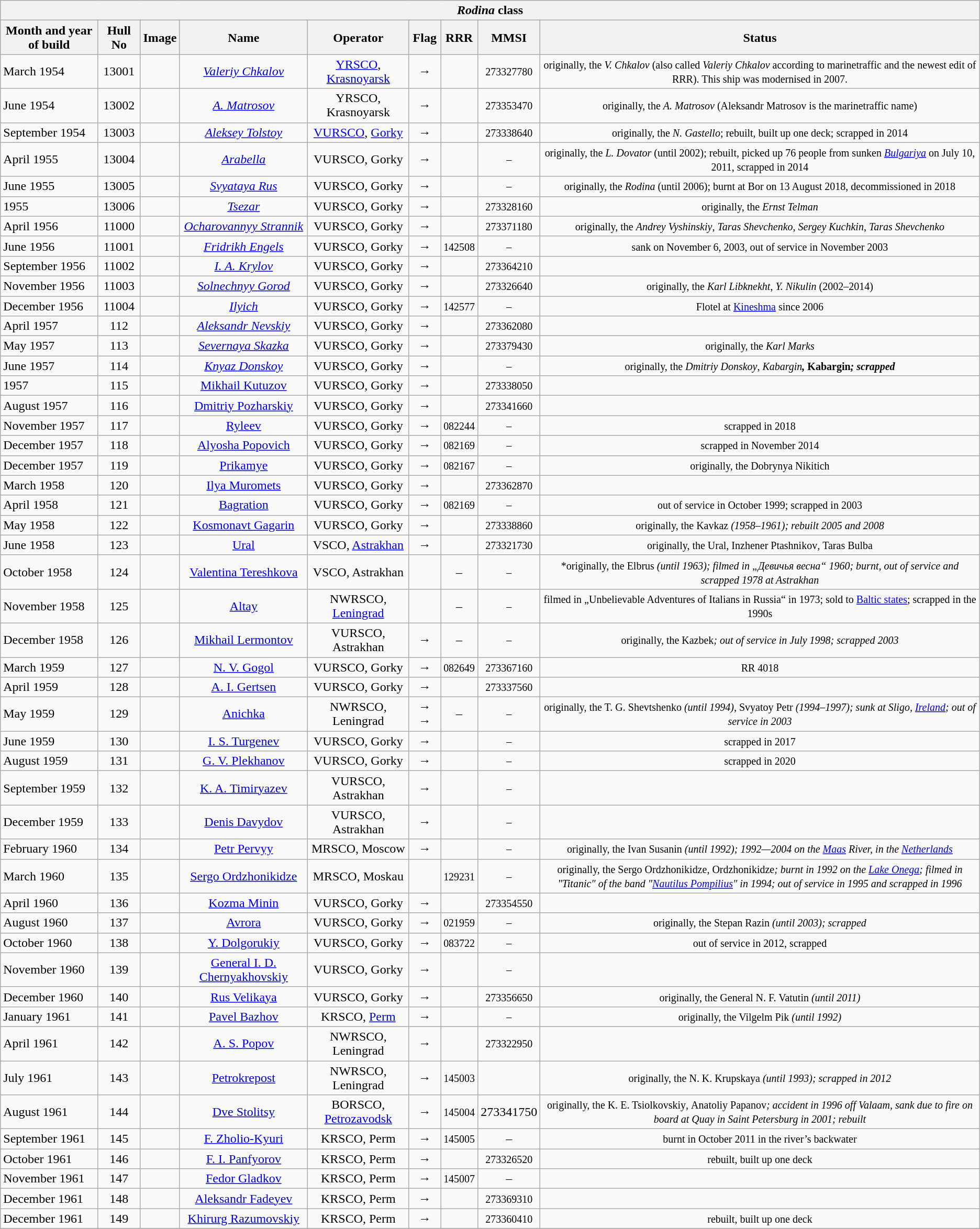<table class="wikitable" style="text-align:center">
<tr>
<th colspan="10" style="text-align:center"><em>Rodina</em> class</th>
</tr>
<tr>
<th align=Left>Month and year of build</th>
<th>Hull No</th>
<th>Image</th>
<th>Name</th>
<th>Operator</th>
<th align=Left>Flag</th>
<th>RRR</th>
<th>MMSI</th>
<th>Status</th>
</tr>
<tr>
<td align=Left>March 1954</td>
<td align="Center">13001</td>
<td align="Center"></td>
<td align="Center"><em><a href='#'>Valeriy Chkalov</a></em></td>
<td><a href='#'>YRSCO</a>, <a href='#'>Krasnoyarsk</a></td>
<td> → </td>
<td><small>  </small></td>
<td><small>273327780</small></td>
<td><small>originally, the <em>V. Chkalov</em> (also called <em>Valeriy Chkalov</em> according to marinetraffic and the newest edit of RRR). This ship was modernised in 2007.</small></td>
</tr>
<tr>
<td align=Left>June 1954</td>
<td align="Center">13002</td>
<td align="Center"></td>
<td align="Center"><em><a href='#'>A. Matrosov</a></em></td>
<td>YRSCO, Krasnoyarsk</td>
<td> → </td>
<td><small>  </small></td>
<td><small>273353470</small></td>
<td><small>originally, the <em>A. Matrosov</em> (Aleksandr Matrosov is the marinetraffic name)</small></td>
</tr>
<tr>
<td align=Left>September 1954</td>
<td align="Center">13003</td>
<td align="Center"></td>
<td align="Center"><em><a href='#'>Aleksey Tolstoy</a></em></td>
<td><a href='#'>VURSCO</a>, <a href='#'>Gorky</a></td>
<td> → </td>
<td><small>  </small></td>
<td><small> 273338640</small></td>
<td><small> originally, the <em>N. Gastello</em>; rebuilt, built up one deck; scrapped in 2014</small></td>
</tr>
<tr>
<td align=Left>April 1955</td>
<td align="Center">13004</td>
<td align="Center"></td>
<td align="Center"><em><a href='#'>Arabella</a></em></td>
<td>VURSCO, Gorky</td>
<td> → </td>
<td><small>  </small></td>
<td><small> –</small></td>
<td><small> originally, the <em>L. Dovator</em> (until 2002); rebuilt, picked up 76 people from sunken <em><a href='#'>Bulgariya</a> </em> on July 10, 2011, scrapped in 2014</small></td>
</tr>
<tr>
<td align=Left>June 1955</td>
<td align="Center">13005</td>
<td align="Center"></td>
<td align="Center"><em><a href='#'>Svyataya Rus</a></em></td>
<td>VURSCO, Gorky</td>
<td> → </td>
<td><small>  </small></td>
<td><small> –</small></td>
<td><small> originally, the <em>Rodina</em> (until 2006); burnt at Bor on 13 August 2018, decommissioned in 2018</small></td>
</tr>
<tr>
<td align=Left>1955</td>
<td align="Center">13006</td>
<td align="Center"></td>
<td align="Center"><em><a href='#'>Tsezar</a></em></td>
<td>VURSCO, Gorky</td>
<td> → </td>
<td><small>  </small></td>
<td><small> 273328160</small></td>
<td><small> originally, the <em>Ernst Telman</em> </small></td>
</tr>
<tr>
<td align=Left>April 1956</td>
<td align="Center">11000</td>
<td align="Center"></td>
<td align="Center"><em><a href='#'>Ocharovannyy Strannik</a></em></td>
<td>VURSCO, Gorky</td>
<td> → </td>
<td><small>  </small></td>
<td><small>273371180</small></td>
<td><small> originally, the <em>Andrey Vyshinskiy</em>, <em>Taras Shevchenko</em>, <em>Sergey Kuchkin</em>, <em>Taras Shevchenko</em> </small></td>
</tr>
<tr>
<td align=Left>June 1956</td>
<td align="Center">11001</td>
<td align="Center"></td>
<td align="Center"><em><a href='#'>Fridrikh Engels</a></em></td>
<td>VURSCO, Gorky</td>
<td> → </td>
<td><small> 142508</small></td>
<td><small> –</small></td>
<td><small> sank on November 6, 2003, out of service in November 2003</small></td>
</tr>
<tr>
<td align=Left>September 1956</td>
<td align="Center">11002</td>
<td align="Center"></td>
<td align="Center"><em><a href='#'>I. A. Krylov</a></em></td>
<td>VURSCO, Gorky</td>
<td> → </td>
<td><small>  </small></td>
<td><small> 273364210</small></td>
<td></td>
</tr>
<tr>
<td align=Left>November 1956</td>
<td align="Center">11003</td>
<td align="Center"></td>
<td align="Center"><em><a href='#'>Solnechnyy Gorod</a></em></td>
<td>VURSCO, Gorky</td>
<td> → </td>
<td><small>  </small></td>
<td><small> 273326640</small></td>
<td><small> originally, the <em>Karl Libknekht</em>, <em>Y. Nikulin</em> (2002–2014) </small></td>
</tr>
<tr>
<td align=Left>December 1956</td>
<td align="Center">11004</td>
<td align="Center"></td>
<td align="Center"><em><a href='#'>Ilyich</a></em></td>
<td>VURSCO, Gorky</td>
<td> → </td>
<td><small> 142577 </small></td>
<td><small> –</small></td>
<td><small> Flotel at <a href='#'>Kineshma</a> since 2006 </small></td>
</tr>
<tr>
<td align=Left>April 1957</td>
<td align="Center">112</td>
<td align="Center"></td>
<td align="Center"><em><a href='#'>Aleksandr Nevskiy</a></em></td>
<td>VURSCO, Gorky</td>
<td> → </td>
<td><small>  </small></td>
<td><small> 273362080</small></td>
<td><small> </small></td>
</tr>
<tr>
<td align=Left>May 1957</td>
<td align="Center">113</td>
<td align="Center"></td>
<td align="Center"><em><a href='#'>Severnaya Skazka</a></em></td>
<td>VURSCO, Gorky</td>
<td> → </td>
<td><small>  </small></td>
<td><small> 273379430</small></td>
<td><small>originally, the <em>Karl Marks</em></small></td>
</tr>
<tr>
<td align=Left>June 1957</td>
<td align="Center">114</td>
<td align="Center"></td>
<td align="Center"><em><a href='#'>Knyaz Donskoy</a></em></td>
<td>VURSCO, Gorky</td>
<td> → </td>
<td><small>  </small></td>
<td><small> –</small></td>
<td><small> originally, the <em>Dmitriy Donskoy</em>, <em>Kabargin<strong>, </em>Kabargin<em>; scrapped</small></td>
</tr>
<tr>
<td align=Left>1957</td>
<td align="Center">115</td>
<td align="Center"></td>
<td align="Center"></em><a href='#'>Mikhail Kutuzov</a><em></td>
<td>VURSCO, Gorky</td>
<td> → </td>
<td><small>  </small></td>
<td><small> 273338050</small></td>
<td><small> </small></td>
</tr>
<tr>
<td align=Left>August 1957</td>
<td align="Center">116</td>
<td align="Center"></td>
<td align="Center"></em><a href='#'>Dmitriy Pozharskiy</a><em></td>
<td>VURSCO, Gorky</td>
<td> → </td>
<td><small>  </small></td>
<td><small> 273341660</small></td>
<td><small> </small></td>
</tr>
<tr>
<td align=Left>November 1957</td>
<td align="Center">117</td>
<td align="Center"></td>
<td align="Center"></em><a href='#'>Ryleev</a><em></td>
<td>VURSCO, Gorky</td>
<td> → </td>
<td><small> 082244 </small></td>
<td><small> –</small></td>
<td><small>scrapped in 2018</small></td>
</tr>
<tr>
<td align=Left>December 1957</td>
<td align="Center">118</td>
<td align="Center"></td>
<td align="Center"></em><a href='#'>Alyosha Popovich</a><em></td>
<td>VURSCO, Gorky</td>
<td> → </td>
<td><small> 082169 </small></td>
<td><small> –</small></td>
<td><small> scrapped in November 2014</small></td>
</tr>
<tr>
<td align=Left>December 1957</td>
<td align="Center">119</td>
<td align="Center"></td>
<td align="Center"></em><a href='#'>Prikamye</a><em></td>
<td>VURSCO, Gorky</td>
<td> → </td>
<td><small> 082167 </small></td>
<td><small> –</small></td>
<td><small> originally, the </em>Dobrynya Nikitich<em> </small></td>
</tr>
<tr>
<td align=Left>March 1958</td>
<td align="Center">120</td>
<td align="Center"></td>
<td align="Center"></em><a href='#'>Ilya Muromets</a><em></td>
<td>VURSCO, Gorky</td>
<td> → </td>
<td><small>  </small></td>
<td><small> 273362870</small></td>
<td><small> </small></td>
</tr>
<tr>
<td align=Left>April 1958</td>
<td align="Center">121</td>
<td align="Center"></td>
<td align="Center"></em><a href='#'>Bagration</a><em></td>
<td>VURSCO, Gorky</td>
<td> → </td>
<td><small> 082169 </small></td>
<td><small> –</small></td>
<td><small> out of service in October 1999; scrapped in 2003 </small></td>
</tr>
<tr>
<td align=Left>May 1958</td>
<td align="Center">122</td>
<td align="Center"></td>
<td align="Center"></em><a href='#'>Kosmonavt Gagarin</a><em></td>
<td>VURSCO, Gorky</td>
<td> → </td>
<td><small>  </small></td>
<td><small> 273338860</small></td>
<td><small> originally, the </em>Kavkaz<em> (1958–1961); rebuilt 2005 and 2008 </small></td>
</tr>
<tr>
<td align=Left>June 1958</td>
<td align="Center">123</td>
<td align="Center"></td>
<td align="Center"></em><a href='#'>Ural</a><em></td>
<td>VSCO, <a href='#'>Astrakhan</a></td>
<td> → </td>
<td><small>  </small></td>
<td><small> 273321730</small></td>
<td><small> originally, the </em>Ural<em>, </em>Inzhener Ptashnikov<em>, </em>Taras Bulba<em> </small></td>
</tr>
<tr>
<td align=Left>October 1958</td>
<td align="Center">124</td>
<td align="Center"></td>
<td align="Center"></em><a href='#'>Valentina Tereshkova</a><em></td>
<td>VSCO, Astrakhan</td>
<td></td>
<td>–<small>  </small></td>
<td><small> –</small></td>
<td><small> *originally, the </em>Elbrus<em> (until 1963); filmed in „Девичья весна“ 1960; burnt, out of service and scrapped 1978 at Astrakhan </small></td>
</tr>
<tr>
<td align=Left>November 1958</td>
<td align="Center">125</td>
<td align="Center"></td>
<td align="Center"></em><a href='#'>Altay</a><em></td>
<td>NWRSCO, <a href='#'>Leningrad</a></td>
<td></td>
<td>–<small> </small></td>
<td><small> –</small></td>
<td><small> filmed in „Unbelievable Adventures of Italians in Russia“ in 1973; sold to <a href='#'>Baltic states</a>; scrapped in the 1990s </small></td>
</tr>
<tr>
<td align=Left>December 1958</td>
<td align="Center">126</td>
<td align="Center"></td>
<td align="Center"></em><a href='#'>Mikhail Lermontov</a><em></td>
<td>VURSCO, Astrakhan</td>
<td> → </td>
<td>–<small> </small></td>
<td><small> –</small></td>
<td><small> originally, the </em>Kazbek<em>; out of service in July 1998; scrapped 2003 </small></td>
</tr>
<tr>
<td align=Left>March 1959</td>
<td align="Center">127</td>
<td align="Center"></td>
<td align="Center"></em><a href='#'>N. V. Gogol</a><em></td>
<td>VURSCO, Gorky</td>
<td> → </td>
<td><small> 082649</small></td>
<td><small> 273367160</small></td>
<td><small> RR 4018</small></td>
</tr>
<tr>
<td align=Left>April 1959</td>
<td align="Center">128</td>
<td align="Center"></td>
<td align="Center"></em><a href='#'>A. I. Gertsen</a><em></td>
<td>VURSCO, Gorky</td>
<td> → </td>
<td><small>  </small></td>
<td><small> 273337560</small></td>
<td><small> </small></td>
</tr>
<tr>
<td align=Left>May 1959</td>
<td align="Center">129</td>
<td align="Center"></td>
<td align="Center"></em><a href='#'>Anichka</a><em></td>
<td>NWRSCO, Leningrad</td>
<td> →  → </td>
<td>–<small> </small></td>
<td><small> –</small></td>
<td><small> originally, the </em>T. G. Shevtshenko<em> (until 1994), </em>Svyatoy Petr<em> (1994–1997); sunk at Sligo, <a href='#'>Ireland</a>; out of service in 2003</small></td>
</tr>
<tr>
<td align=Left>June 1959</td>
<td align="Center">130</td>
<td align="Center"></td>
<td align="Center"></em><a href='#'>I. S. Turgenev</a><em></td>
<td>VURSCO, Gorky</td>
<td> → </td>
<td><small>  </small></td>
<td><small> –</small></td>
<td><small>scrapped in 2017</small></td>
</tr>
<tr>
<td align=Left>August 1959</td>
<td align="Center">131</td>
<td align="Center"></td>
<td align="Center"></em><a href='#'>G. V. Plekhanov</a><em></td>
<td>VURSCO, Gorky</td>
<td> → </td>
<td><small>  </small></td>
<td><small> –</small></td>
<td><small>scrapped in 2020</small></td>
</tr>
<tr>
<td align=Left>September 1959</td>
<td align="Center">132</td>
<td align="Center"></td>
<td align="Center"></em><a href='#'>K. A. Timiryazev</a><em></td>
<td>VURSCO, Astrakhan</td>
<td> → </td>
<td><small>  </small></td>
<td><small> –</small></td>
<td><small> </small></td>
</tr>
<tr>
<td align=Left>December 1959</td>
<td align="Center">133</td>
<td align="Center"></td>
<td align="Center"></em><a href='#'>Denis Davydov</a><em></td>
<td>VURSCO, Astrakhan</td>
<td> → </td>
<td><small>  </small></td>
<td><small> –</small></td>
<td><small> </small></td>
</tr>
<tr>
<td align=Left>February 1960</td>
<td align="Center">134</td>
<td align="Center"></td>
<td align="Center"></em><a href='#'>Petr Pervyy</a><em></td>
<td>MRSCO, Moscow</td>
<td> → </td>
<td><small>  </small></td>
<td><small> –</small></td>
<td><small> originally, the </em>Ivan Susanin<em> (until 1992); 1992—2004 on the <a href='#'>Maas</a> River, in the <a href='#'>Netherlands</a></small></td>
</tr>
<tr>
<td align=Left>March 1960</td>
<td align="Center">135</td>
<td align="Center"></td>
<td align="Center"></em><a href='#'>Sergo Ordzhonikidze</a><em></td>
<td>MRSCO, Moskau</td>
<td></td>
<td><small> 129231 </small></td>
<td><small> –</small></td>
<td><small>originally, the </em>Sergo Ordzhonikidze<em>, </em>Ordzhonikidze<em>; burnt in 1992 on the <a href='#'>Lake Onega</a>; filmed in "Titanic" of the band "<a href='#'>Nautilus Pompilius</a>" in 1994; out of service in 1995 and scrapped in 1996</small></td>
</tr>
<tr>
<td align=Left>April 1960</td>
<td align="Center">136</td>
<td align="Center"></td>
<td align="Center"></em><a href='#'>Kozma Minin</a><em></td>
<td>VURSCO, Gorky</td>
<td> → </td>
<td><small>  </small></td>
<td><small> 273354550</small></td>
<td><small> </small></td>
</tr>
<tr>
<td align=Left>August 1960</td>
<td align="Center">137</td>
<td align="Center"></td>
<td align="Center"></em><a href='#'>Avrora</a><em></td>
<td>VURSCO, Gorky</td>
<td> → </td>
<td><small> 021959 </small></td>
<td><small> –</small></td>
<td><small> originally, the </em>Stepan Razin<em> (until 2003); scrapped</small></td>
</tr>
<tr>
<td align=Left>October 1960</td>
<td align="Center">138</td>
<td align="Center"></td>
<td align="Center"></em><a href='#'>Y. Dolgorukiy</a><em></td>
<td>VURSCO, Gorky</td>
<td> → </td>
<td><small> 083722 </small></td>
<td><small> –</small></td>
<td><small> out of service in 2012, scrapped </small></td>
</tr>
<tr>
<td align=Left>November 1960</td>
<td align="Center">139</td>
<td align="Center"></td>
<td align="Center"></em><a href='#'>General I. D. Chernyakhovskiy</a><em></td>
<td>VURSCO, Gorky</td>
<td> → </td>
<td><small>  </small></td>
<td><small> –</small></td>
<td></td>
</tr>
<tr>
<td align=Left>December 1960</td>
<td align="Center">140</td>
<td align="Center"></td>
<td align="Center"></em><a href='#'>Rus Velikaya</a><em></td>
<td>VURSCO, Gorky</td>
<td> → </td>
<td><small>  </small></td>
<td><small> 273356650</small></td>
<td><small> originally, the </em>General N. F. Vatutin<em> (until 2011)</small></td>
</tr>
<tr>
<td align=Left>January 1961</td>
<td align="Center">141</td>
<td align="Center"></td>
<td align="Center"></em><a href='#'>Pavel Bazhov</a><em></td>
<td>KRSCO, <a href='#'>Perm</a></td>
<td> → </td>
<td><small>  </small></td>
<td><small> –</small></td>
<td><small> originally, the </em>Vilgelm Pik<em> (until 1992)</small></td>
</tr>
<tr>
<td align=Left>April 1961</td>
<td align="Center">142</td>
<td align="Center"></td>
<td align="Center"></em><a href='#'>A. S. Popov</a><em></td>
<td>NWRSCO, Leningrad</td>
<td> → </td>
<td><small> </small></td>
<td><small> 273322950</small></td>
<td></td>
</tr>
<tr>
<td align=Left>July 1961</td>
<td align="Center">143</td>
<td align="Center"></td>
<td align="Center"></em><a href='#'>Petrokrepost</a><em></td>
<td>NWRSCO, Leningrad</td>
<td> → </td>
<td><small> 145003 </small></td>
<td></td>
<td><small> originally, the </em>N. K. Krupskaya<em> (until 1993); scrapped in 2012</small></td>
</tr>
<tr>
<td align=Left>August 1961</td>
<td align="Center">144</td>
<td align="Center"></td>
<td align="Center"></em><a href='#'>Dve Stolitsy</a><em></td>
<td>BORSCO, <a href='#'>Petrozavodsk</a></td>
<td> → </td>
<td><small>145004 </small></td>
<td>273341750</td>
<td><small> originally, the </em>K. E. Tsiolkovskiy<em>, </em>Anatoliy Papanov<em>; accident in 1996 off Valaam, sank due to fire on board at Quay in Saint Petersburg in 2001; rebuilt</small></td>
</tr>
<tr>
<td align=Left>September 1961</td>
<td align="Center">145</td>
<td align="Center"></td>
<td align="Center"></em><a href='#'>F. Zholio-Kyuri</a><em></td>
<td>KRSCO, Perm</td>
<td> → </td>
<td><small> 145005 </small></td>
<td>–</td>
<td><small>burnt in October 2011 in the river’s backwater </small></td>
</tr>
<tr>
<td align=Left>October 1961</td>
<td align="Center">146</td>
<td align="Center"></td>
<td align="Center"></em><a href='#'>F. I. Panfyorov</a><em></td>
<td>KRSCO, Perm</td>
<td> → </td>
<td><small>  </small></td>
<td><small> 273326520</small></td>
<td><small>rebuilt, built up one deck </small></td>
</tr>
<tr>
<td align=Left>November 1961</td>
<td align="Center">147</td>
<td align="Center"></td>
<td align="Center"></em><a href='#'>Fedor Gladkov</a><em></td>
<td>KRSCO, Perm</td>
<td> → </td>
<td><small> 145007 </small></td>
<td>–</td>
<td><small> </small></td>
</tr>
<tr>
<td align=Left>December 1961</td>
<td align="Center">148</td>
<td align="Center"></td>
<td align="Center"></em><a href='#'>Aleksandr Fadeyev</a><em></td>
<td>KRSCO, Perm</td>
<td> → </td>
<td><small>  </small></td>
<td><small> 273369310</small></td>
<td></td>
</tr>
<tr>
<td align=Left>December 1961</td>
<td align="Center">149</td>
<td align="Center"></td>
<td align="Center"></em><a href='#'>Khirurg Razumovskiy</a><em></td>
<td>KRSCO, Perm</td>
<td> → </td>
<td><small>  </small></td>
<td><small> 273360410</small></td>
<td><small>rebuilt, built up one deck </small></td>
</tr>
<tr>
</tr>
</table>
